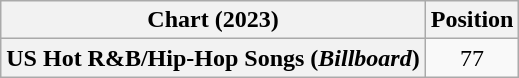<table class="wikitable plainrowheaders" style="text-align:center">
<tr>
<th scope="col">Chart (2023)</th>
<th scope="col">Position</th>
</tr>
<tr>
<th scope="row">US Hot R&B/Hip-Hop Songs (<em>Billboard</em>)</th>
<td>77</td>
</tr>
</table>
